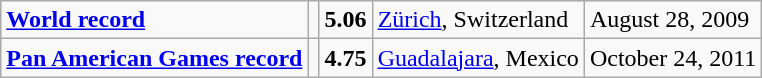<table class="wikitable">
<tr>
<td><strong><a href='#'>World record</a></strong></td>
<td></td>
<td><strong>5.06</strong></td>
<td><a href='#'>Zürich</a>, Switzerland</td>
<td>August 28, 2009</td>
</tr>
<tr>
<td><strong><a href='#'>Pan American Games record</a></strong></td>
<td></td>
<td><strong>4.75</strong></td>
<td><a href='#'>Guadalajara</a>, Mexico</td>
<td>October 24, 2011</td>
</tr>
</table>
